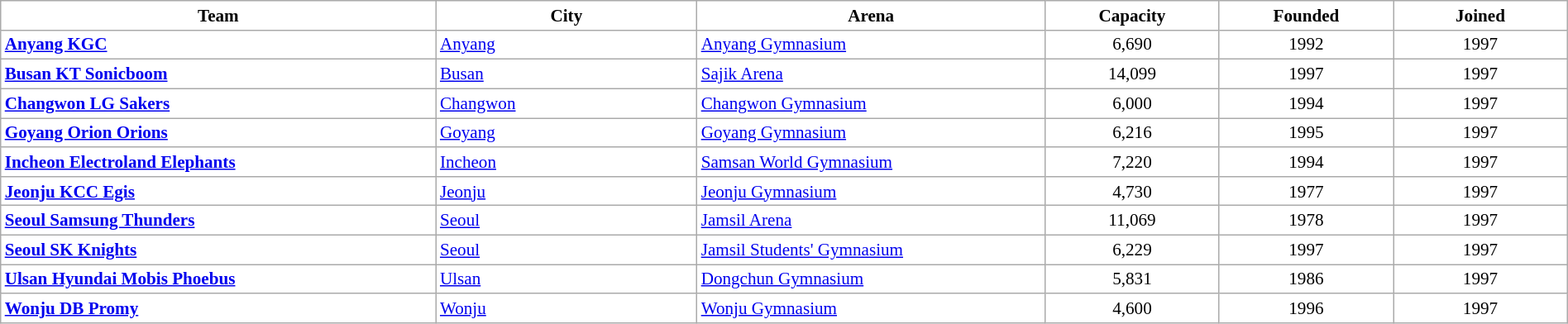<table class="wikitable" style="width:100%; font-size:88%; background:white;">
<tr>
<th style="background:white; width:25%">Team</th>
<th style="background:white; width:15%">City</th>
<th style="background:white; width:20%">Arena</th>
<th style="background:white; width:10%">Capacity</th>
<th style="background:white; width:10%">Founded</th>
<th style="background:white; width:10%">Joined</th>
</tr>
<tr>
<td><strong><a href='#'>Anyang KGC</a></strong></td>
<td><a href='#'>Anyang</a></td>
<td><a href='#'>Anyang Gymnasium</a></td>
<td align=center>6,690</td>
<td align=center>1992</td>
<td align=center>1997</td>
</tr>
<tr>
<td><strong><a href='#'>Busan KT Sonicboom</a></strong></td>
<td><a href='#'>Busan</a></td>
<td><a href='#'>Sajik Arena</a></td>
<td align=center>14,099</td>
<td align=center>1997</td>
<td align=center>1997</td>
</tr>
<tr>
<td><strong><a href='#'>Changwon LG Sakers</a></strong></td>
<td><a href='#'>Changwon</a></td>
<td><a href='#'>Changwon Gymnasium</a></td>
<td align=center>6,000</td>
<td align=center>1994</td>
<td align=center>1997</td>
</tr>
<tr>
<td><strong><a href='#'>Goyang Orion Orions</a></strong></td>
<td><a href='#'>Goyang</a></td>
<td><a href='#'>Goyang Gymnasium</a></td>
<td align=center>6,216</td>
<td align=center>1995</td>
<td align=center>1997</td>
</tr>
<tr>
<td><strong><a href='#'>Incheon Electroland Elephants</a></strong></td>
<td><a href='#'>Incheon</a></td>
<td><a href='#'>Samsan World Gymnasium</a></td>
<td align=center>7,220</td>
<td align=center>1994</td>
<td align=center>1997</td>
</tr>
<tr>
<td><strong><a href='#'>Jeonju KCC Egis</a></strong></td>
<td><a href='#'>Jeonju</a></td>
<td><a href='#'>Jeonju Gymnasium</a></td>
<td align=center>4,730</td>
<td align=center>1977</td>
<td align=center>1997</td>
</tr>
<tr>
<td><strong><a href='#'>Seoul Samsung Thunders</a></strong></td>
<td><a href='#'>Seoul</a></td>
<td><a href='#'>Jamsil Arena</a></td>
<td align=center>11,069</td>
<td align=center>1978</td>
<td align=center>1997</td>
</tr>
<tr>
<td><strong><a href='#'>Seoul SK Knights</a></strong></td>
<td><a href='#'>Seoul</a></td>
<td><a href='#'>Jamsil Students' Gymnasium</a></td>
<td align=center>6,229</td>
<td align=center>1997</td>
<td align=center>1997</td>
</tr>
<tr>
<td><strong><a href='#'>Ulsan Hyundai Mobis Phoebus</a></strong></td>
<td><a href='#'>Ulsan</a></td>
<td><a href='#'>Dongchun Gymnasium</a></td>
<td align=center>5,831</td>
<td align=center>1986</td>
<td align=center>1997</td>
</tr>
<tr>
<td><strong><a href='#'>Wonju DB Promy</a></strong></td>
<td><a href='#'>Wonju</a></td>
<td><a href='#'>Wonju Gymnasium</a></td>
<td align=center>4,600</td>
<td align=center>1996</td>
<td align=center>1997</td>
</tr>
</table>
